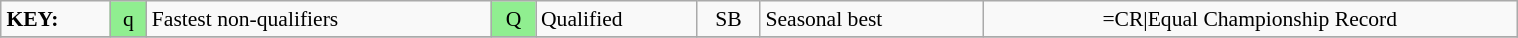<table class="wikitable" style="margin:0.5em auto; font-size:90%;position:relative;" width=80%>
<tr>
<td><strong>KEY:</strong></td>
<td bgcolor=lightgreen align=center>q</td>
<td>Fastest non-qualifiers</td>
<td bgcolor=lightgreen align=center>Q</td>
<td>Qualified</td>
<td align=center>SB</td>
<td>Seasonal best</td>
<td align=center>=CR|Equal Championship Record</td>
</tr>
<tr>
</tr>
</table>
